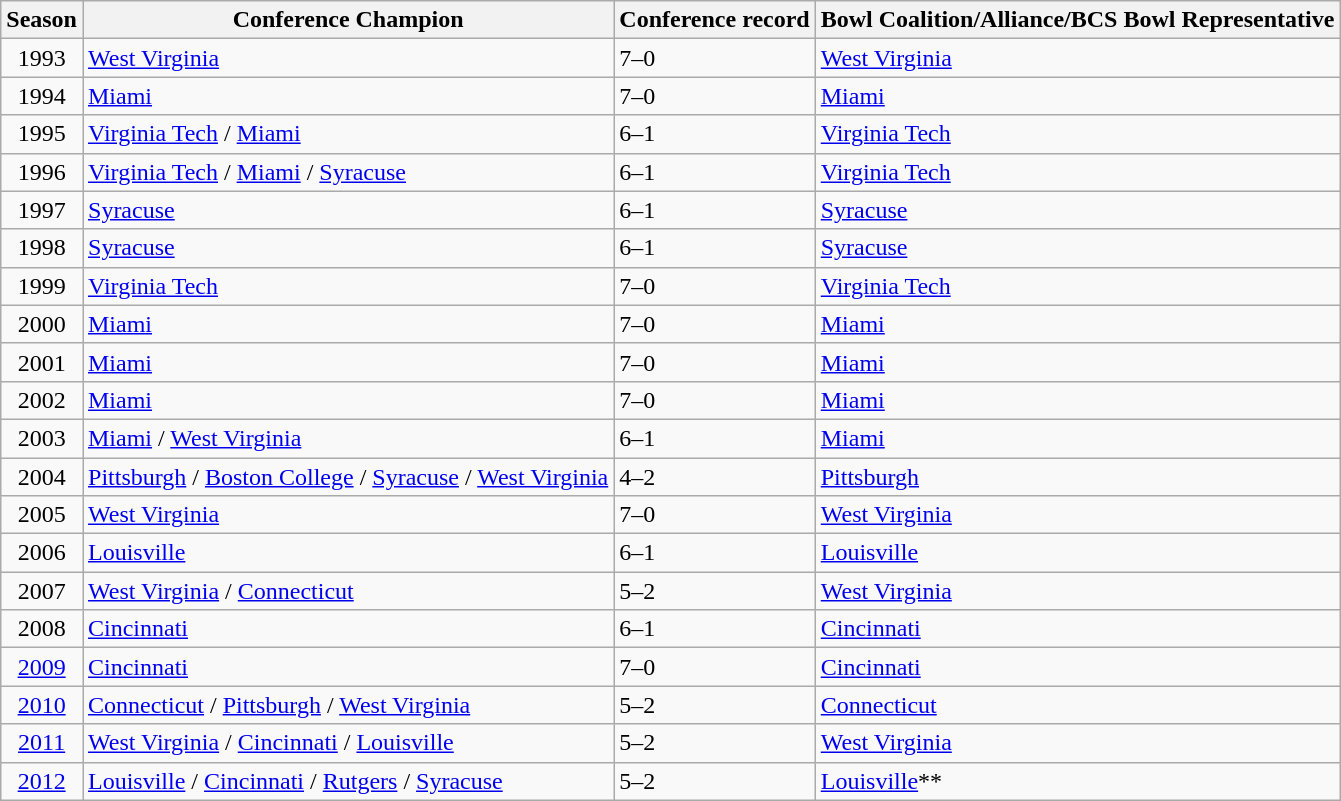<table class="wikitable">
<tr>
<th>Season</th>
<th>Conference Champion</th>
<th>Conference record</th>
<th>Bowl Coalition/Alliance/BCS Bowl Representative</th>
</tr>
<tr>
<td align=center>1993</td>
<td><a href='#'>West Virginia</a></td>
<td>7–0</td>
<td><a href='#'>West Virginia</a></td>
</tr>
<tr>
<td align=center>1994</td>
<td><a href='#'>Miami</a></td>
<td>7–0</td>
<td><a href='#'>Miami</a></td>
</tr>
<tr>
<td align=center>1995</td>
<td><a href='#'>Virginia Tech</a> / <a href='#'>Miami</a></td>
<td>6–1</td>
<td><a href='#'>Virginia Tech</a></td>
</tr>
<tr>
<td align=center>1996</td>
<td><a href='#'>Virginia Tech</a> / <a href='#'>Miami</a> / <a href='#'>Syracuse</a></td>
<td>6–1</td>
<td><a href='#'>Virginia Tech</a></td>
</tr>
<tr>
<td align=center>1997</td>
<td><a href='#'>Syracuse</a></td>
<td>6–1</td>
<td><a href='#'>Syracuse</a></td>
</tr>
<tr>
<td align=center>1998</td>
<td><a href='#'>Syracuse</a></td>
<td>6–1</td>
<td><a href='#'>Syracuse</a></td>
</tr>
<tr>
<td align=center>1999</td>
<td><a href='#'>Virginia Tech</a></td>
<td>7–0</td>
<td><a href='#'>Virginia Tech</a></td>
</tr>
<tr>
<td align=center>2000</td>
<td><a href='#'>Miami</a></td>
<td>7–0</td>
<td><a href='#'>Miami</a></td>
</tr>
<tr>
<td align=center>2001</td>
<td><a href='#'>Miami</a></td>
<td>7–0</td>
<td><a href='#'>Miami</a></td>
</tr>
<tr>
<td align=center>2002</td>
<td><a href='#'>Miami</a></td>
<td>7–0</td>
<td><a href='#'>Miami</a></td>
</tr>
<tr>
<td align=center>2003</td>
<td><a href='#'>Miami</a> / <a href='#'>West Virginia</a></td>
<td>6–1</td>
<td><a href='#'>Miami</a></td>
</tr>
<tr>
<td align=center>2004</td>
<td><a href='#'>Pittsburgh</a> / <a href='#'>Boston College</a> / <a href='#'>Syracuse</a> / <a href='#'>West Virginia</a></td>
<td>4–2</td>
<td><a href='#'>Pittsburgh</a></td>
</tr>
<tr>
<td align=center>2005</td>
<td><a href='#'>West Virginia</a></td>
<td>7–0</td>
<td><a href='#'>West Virginia</a></td>
</tr>
<tr>
<td align=center>2006</td>
<td><a href='#'>Louisville</a></td>
<td>6–1</td>
<td><a href='#'>Louisville</a></td>
</tr>
<tr>
<td align=center>2007</td>
<td><a href='#'>West Virginia</a> / <a href='#'>Connecticut</a></td>
<td>5–2</td>
<td><a href='#'>West Virginia</a></td>
</tr>
<tr>
<td align=center>2008</td>
<td><a href='#'>Cincinnati</a></td>
<td>6–1</td>
<td><a href='#'>Cincinnati</a></td>
</tr>
<tr>
<td align=center><a href='#'>2009</a></td>
<td><a href='#'>Cincinnati</a></td>
<td>7–0</td>
<td><a href='#'>Cincinnati</a></td>
</tr>
<tr>
<td align=center><a href='#'>2010</a></td>
<td><a href='#'>Connecticut</a> / <a href='#'>Pittsburgh</a> / <a href='#'>West Virginia</a></td>
<td>5–2</td>
<td><a href='#'>Connecticut</a></td>
</tr>
<tr>
<td align=center><a href='#'>2011</a></td>
<td><a href='#'>West Virginia</a> / <a href='#'>Cincinnati</a> / <a href='#'>Louisville</a></td>
<td>5–2</td>
<td><a href='#'>West Virginia</a></td>
</tr>
<tr>
<td align=center><a href='#'>2012</a></td>
<td><a href='#'>Louisville</a> / <a href='#'>Cincinnati</a> / <a href='#'>Rutgers</a> / <a href='#'>Syracuse</a></td>
<td>5–2</td>
<td><a href='#'>Louisville</a>**</td>
</tr>
</table>
